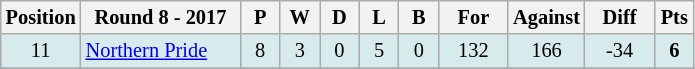<table class="wikitable" style="text-align:center; font-size:85%;">
<tr>
<th width=40 abbr="Position">Position</th>
<th width=100>Round 8 - 2017</th>
<th width=20 abbr="Played">P</th>
<th width=20 abbr="Won">W</th>
<th width=20 abbr="Drawn">D</th>
<th width=20 abbr="Lost">L</th>
<th width=20 abbr="Bye">B</th>
<th width=40 abbr="Points for">For</th>
<th width=40 abbr="Points against">Against</th>
<th width=40 abbr="Points difference">Diff</th>
<th width=20 abbr="Points">Pts</th>
</tr>
<tr style="background: #d7ebed;">
<td>11</td>
<td style="text-align:left;"> <a href='#'>Northern Pride</a></td>
<td>8</td>
<td>3</td>
<td>0</td>
<td>5</td>
<td>0</td>
<td>132</td>
<td>166</td>
<td>-34</td>
<td><strong>6</strong></td>
</tr>
<tr>
</tr>
</table>
